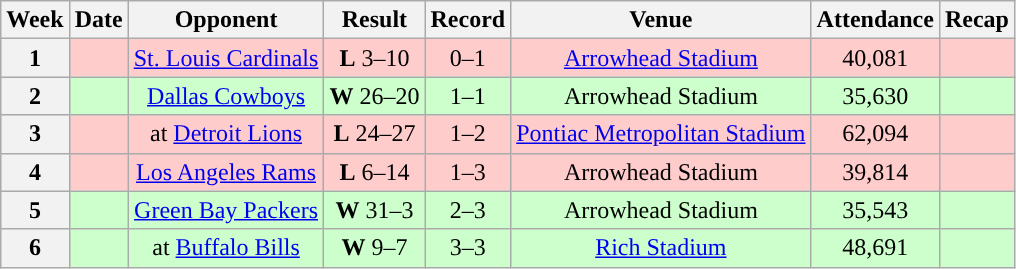<table class="wikitable" style="text-align:center">
<tr>
<th>Week</th>
<th>Date</th>
<th>Opponent</th>
<th>Result</th>
<th>Record</th>
<th>Venue</th>
<th>Attendance</th>
<th>Recap</th>
</tr>
<tr style="background:#fcc">
<th>1</th>
<td></td>
<td><a href='#'>St. Louis Cardinals</a></td>
<td><strong>L</strong> 3–10</td>
<td>0–1</td>
<td><a href='#'>Arrowhead Stadium</a></td>
<td>40,081</td>
<td></td>
</tr>
<tr style="background:#cfc">
<th>2</th>
<td></td>
<td><a href='#'>Dallas Cowboys</a></td>
<td><strong>W</strong> 26–20</td>
<td>1–1</td>
<td>Arrowhead Stadium</td>
<td>35,630</td>
<td></td>
</tr>
<tr style="background:#fcc">
<th>3</th>
<td></td>
<td>at <a href='#'>Detroit Lions</a></td>
<td><strong>L</strong> 24–27</td>
<td>1–2</td>
<td><a href='#'>Pontiac Metropolitan Stadium</a></td>
<td>62,094</td>
<td></td>
</tr>
<tr style="background:#fcc">
<th>4</th>
<td></td>
<td><a href='#'>Los Angeles Rams</a></td>
<td><strong>L</strong> 6–14</td>
<td>1–3</td>
<td>Arrowhead Stadium</td>
<td>39,814</td>
<td></td>
</tr>
<tr style="background:#cfc">
<th>5</th>
<td></td>
<td><a href='#'>Green Bay Packers</a></td>
<td><strong>W</strong> 31–3</td>
<td>2–3</td>
<td>Arrowhead Stadium</td>
<td>35,543</td>
<td></td>
</tr>
<tr style="background:#cfc">
<th>6</th>
<td></td>
<td>at <a href='#'>Buffalo Bills</a></td>
<td><strong>W</strong> 9–7</td>
<td>3–3</td>
<td><a href='#'>Rich Stadium</a></td>
<td>48,691</td>
<td></td>
</tr>
</table>
